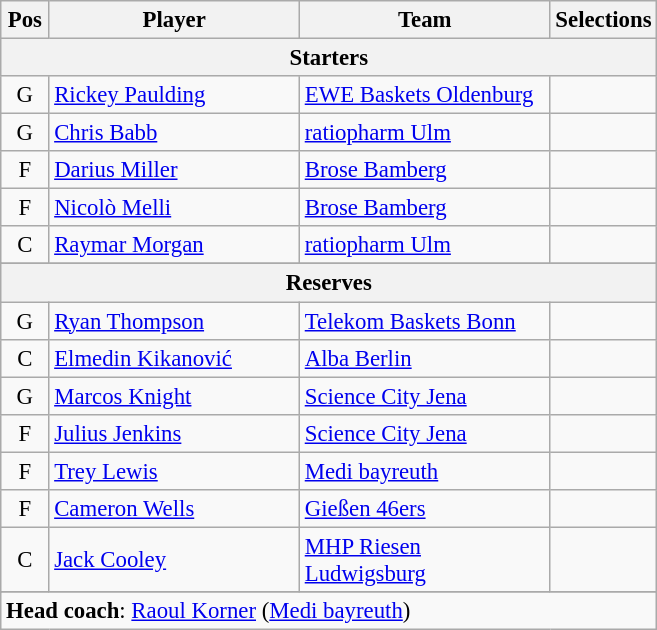<table class="wikitable" style="text-align:center; font-size:95%;">
<tr>
<th scope="col" width="25px">Pos</th>
<th scope="col" width="160px">Player</th>
<th scope="col" width="160px">Team</th>
<th scope="col" width="25px">Selections</th>
</tr>
<tr>
<th scope="col" colspan="5">Starters</th>
</tr>
<tr>
<td>G</td>
<td style="text-align:left"> <a href='#'>Rickey Paulding</a></td>
<td style="text-align:left"><a href='#'>EWE Baskets Oldenburg</a></td>
<td></td>
</tr>
<tr>
<td>G</td>
<td style="text-align:left"> <a href='#'>Chris Babb</a></td>
<td style="text-align:left"><a href='#'>ratiopharm Ulm</a></td>
<td></td>
</tr>
<tr>
<td>F</td>
<td style="text-align:left"> <a href='#'>Darius Miller</a></td>
<td style="text-align:left"><a href='#'>Brose Bamberg</a></td>
<td></td>
</tr>
<tr>
<td>F</td>
<td style="text-align:left"> <a href='#'>Nicolò Melli</a></td>
<td style="text-align:left"><a href='#'>Brose Bamberg</a></td>
<td></td>
</tr>
<tr>
<td>C</td>
<td style="text-align:left"> <a href='#'>Raymar Morgan</a></td>
<td style="text-align:left"><a href='#'>ratiopharm Ulm</a></td>
<td></td>
</tr>
<tr>
</tr>
<tr>
<th scope="col" colspan="5">Reserves</th>
</tr>
<tr>
<td>G</td>
<td style="text-align:left"> <a href='#'>Ryan Thompson</a></td>
<td style="text-align:left"><a href='#'>Telekom Baskets Bonn</a></td>
<td></td>
</tr>
<tr>
<td>C</td>
<td style="text-align:left"> <a href='#'>Elmedin Kikanović</a></td>
<td style="text-align:left"><a href='#'>Alba Berlin</a></td>
<td></td>
</tr>
<tr>
<td>G</td>
<td style="text-align:left"> <a href='#'>Marcos Knight</a></td>
<td style="text-align:left"><a href='#'>Science City Jena</a></td>
<td></td>
</tr>
<tr>
<td>F</td>
<td style="text-align:left"> <a href='#'>Julius Jenkins</a></td>
<td style="text-align:left"><a href='#'>Science City Jena</a></td>
<td></td>
</tr>
<tr>
<td>F</td>
<td style="text-align:left"> <a href='#'>Trey Lewis</a></td>
<td style="text-align:left"><a href='#'>Medi bayreuth</a></td>
<td></td>
</tr>
<tr>
<td>F</td>
<td style="text-align:left"> <a href='#'>Cameron Wells</a></td>
<td style="text-align:left"><a href='#'>Gießen 46ers</a></td>
<td></td>
</tr>
<tr>
<td>C</td>
<td style="text-align:left"> <a href='#'>Jack Cooley</a></td>
<td style="text-align:left"><a href='#'>MHP Riesen Ludwigsburg</a></td>
<td></td>
</tr>
<tr>
</tr>
<tr>
<td style="text-align:left" colspan="5"><strong>Head coach</strong>:  <a href='#'>Raoul Korner</a> (<a href='#'>Medi bayreuth</a>)</td>
</tr>
</table>
